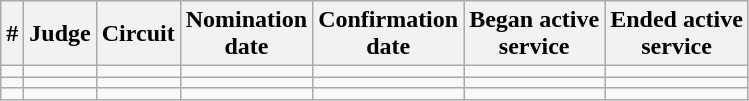<table class="sortable wikitable">
<tr bgcolor="#ececec">
<th>#</th>
<th>Judge</th>
<th>Circuit</th>
<th>Nomination<br>date</th>
<th>Confirmation<br>date</th>
<th>Began active<br>service</th>
<th>Ended active<br>service</th>
</tr>
<tr>
<td></td>
<td></td>
<td></td>
<td></td>
<td></td>
<td></td>
<td></td>
</tr>
<tr>
<td></td>
<td></td>
<td></td>
<td></td>
<td></td>
<td></td>
<td></td>
</tr>
<tr>
<td></td>
<td></td>
<td></td>
<td></td>
<td></td>
<td></td>
<td></td>
</tr>
</table>
